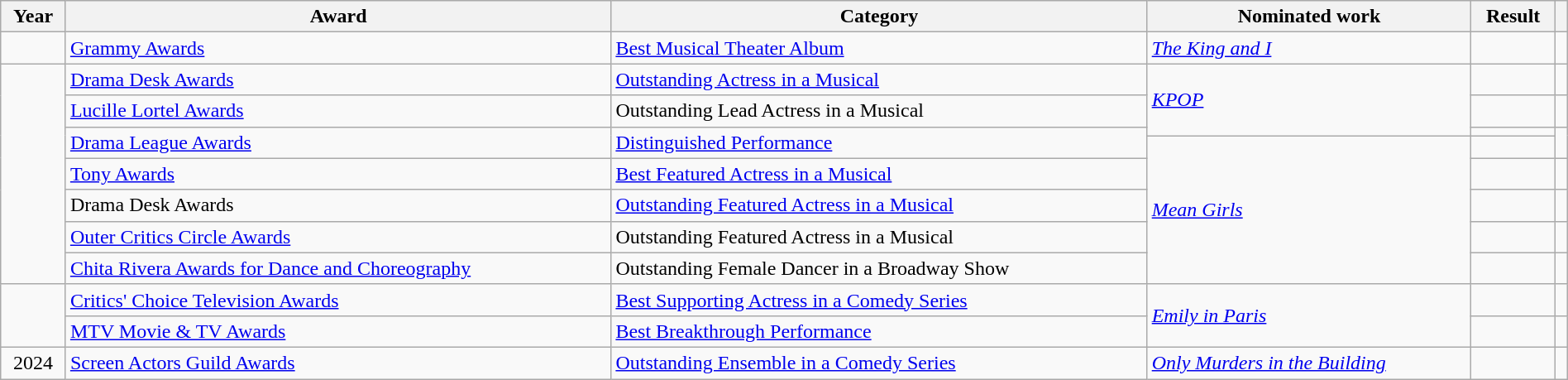<table class="wikitable sortable" style="width:100%;">
<tr>
<th>Year</th>
<th>Award</th>
<th>Category</th>
<th>Nominated work</th>
<th>Result</th>
<th></th>
</tr>
<tr>
<td></td>
<td><a href='#'>Grammy Awards</a></td>
<td><a href='#'>Best Musical Theater Album</a></td>
<td><em><a href='#'>The King and I</a></em></td>
<td></td>
<td></td>
</tr>
<tr>
<td rowspan="8"></td>
<td><a href='#'>Drama Desk Awards</a></td>
<td><a href='#'>Outstanding Actress in a Musical</a></td>
<td rowspan="3"><em><a href='#'>KPOP</a></em></td>
<td></td>
<td></td>
</tr>
<tr>
<td><a href='#'>Lucille Lortel Awards</a></td>
<td>Outstanding Lead Actress in a Musical</td>
<td></td>
<td></td>
</tr>
<tr>
<td rowspan="2"><a href='#'>Drama League Awards</a></td>
<td rowspan="2"><a href='#'>Distinguished Performance</a></td>
<td></td>
<td rowspan="2"></td>
</tr>
<tr>
<td rowspan="5"><em><a href='#'>Mean Girls</a></em></td>
<td></td>
</tr>
<tr>
<td><a href='#'>Tony Awards</a></td>
<td><a href='#'>Best Featured Actress in a Musical</a></td>
<td></td>
<td></td>
</tr>
<tr>
<td>Drama Desk Awards</td>
<td><a href='#'>Outstanding Featured Actress in a Musical</a></td>
<td></td>
<td></td>
</tr>
<tr>
<td><a href='#'>Outer Critics Circle Awards</a></td>
<td>Outstanding Featured Actress in a Musical</td>
<td></td>
<td></td>
</tr>
<tr>
<td><a href='#'>Chita Rivera Awards for Dance and Choreography</a></td>
<td>Outstanding Female Dancer in a Broadway Show</td>
<td></td>
<td></td>
</tr>
<tr>
<td rowspan="2"></td>
<td><a href='#'>Critics' Choice Television Awards</a></td>
<td><a href='#'>Best Supporting Actress in a Comedy Series</a></td>
<td rowspan="2"><em><a href='#'>Emily in Paris</a></em></td>
<td></td>
<td></td>
</tr>
<tr>
<td><a href='#'>MTV Movie & TV Awards</a></td>
<td><a href='#'>Best Breakthrough Performance</a></td>
<td></td>
<td></td>
</tr>
<tr>
<td align="center">2024</td>
<td><a href='#'>Screen Actors Guild Awards</a></td>
<td><a href='#'>Outstanding Ensemble in a Comedy Series</a></td>
<td><em><a href='#'>Only Murders in the Building</a></em></td>
<td></td>
<td align="center"></td>
</tr>
</table>
